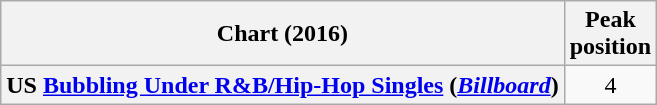<table class="wikitable sortable plainrowheaders" style="text-align:center">
<tr>
<th scope="col">Chart (2016)</th>
<th scope="col">Peak<br>position</th>
</tr>
<tr>
<th scope="row">US <a href='#'>Bubbling Under R&B/Hip-Hop Singles</a> (<em><a href='#'>Billboard</a></em>)</th>
<td style="text-align:center;">4</td>
</tr>
</table>
